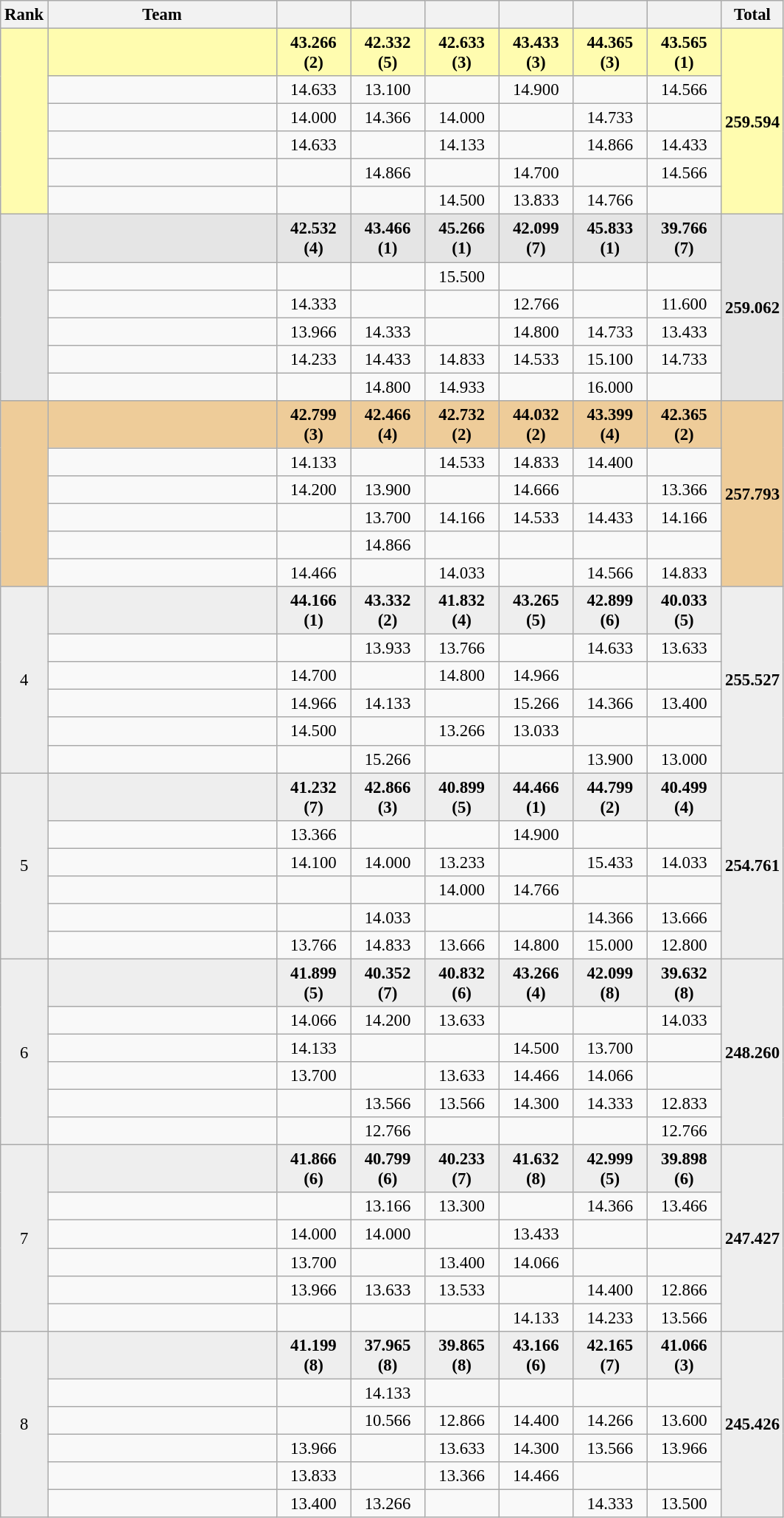<table style="text-align:center; font-size:95%" class="wikitable sortable">
<tr>
<th scope="col" style="width:30px;">Rank</th>
<th scope="col" style="width:200px;">Team</th>
<th scope="col" style="width:60px;"></th>
<th scope="col" style="width:60px;"></th>
<th scope="col" style="width:60px;"></th>
<th scope="col" style="width:60px;"></th>
<th scope="col" style="width:60px;"></th>
<th scope="col" style="width:60px;"></th>
<th>Total</th>
</tr>
<tr style="background:#fffcaf;">
<td rowspan=6><strong></strong></td>
<td style="text-align:center;"><strong></strong></td>
<td><strong>43.266 (2)</strong></td>
<td><strong>42.332 (5)</strong></td>
<td><strong>42.633 (3)</strong></td>
<td><strong>43.433 (3)</strong></td>
<td><strong>44.365 (3)</strong></td>
<td><strong>43.565 (1)</strong></td>
<td rowspan="6"><strong>259.594</strong></td>
</tr>
<tr>
<td align=left></td>
<td>14.633</td>
<td>13.100</td>
<td></td>
<td>14.900</td>
<td></td>
<td>14.566</td>
</tr>
<tr>
<td align=left></td>
<td>14.000</td>
<td>14.366</td>
<td>14.000</td>
<td></td>
<td>14.733</td>
<td></td>
</tr>
<tr>
<td align=left></td>
<td>14.633</td>
<td></td>
<td>14.133</td>
<td></td>
<td>14.866</td>
<td>14.433</td>
</tr>
<tr>
<td align=left></td>
<td></td>
<td>14.866</td>
<td></td>
<td>14.700</td>
<td></td>
<td>14.566</td>
</tr>
<tr>
<td align=left></td>
<td></td>
<td></td>
<td>14.500</td>
<td>13.833</td>
<td>14.766</td>
<td></td>
</tr>
<tr style="background:#e5e5e5;">
<td rowspan=6><strong></strong></td>
<td style="text-align:center;"><strong></strong></td>
<td><strong>42.532 (4)</strong></td>
<td><strong>43.466 (1)</strong></td>
<td><strong>45.266 (1)</strong></td>
<td><strong>42.099 (7)</strong></td>
<td><strong>45.833 (1)</strong></td>
<td><strong>39.766 (7)</strong></td>
<td rowspan="6"><strong>259.062</strong></td>
</tr>
<tr>
<td align=left></td>
<td></td>
<td></td>
<td>15.500</td>
<td></td>
<td></td>
<td></td>
</tr>
<tr>
<td align=left></td>
<td>14.333</td>
<td></td>
<td></td>
<td>12.766</td>
<td></td>
<td>11.600</td>
</tr>
<tr>
<td align=left></td>
<td>13.966</td>
<td>14.333</td>
<td></td>
<td>14.800</td>
<td>14.733</td>
<td>13.433</td>
</tr>
<tr>
<td align=left></td>
<td>14.233</td>
<td>14.433</td>
<td>14.833</td>
<td>14.533</td>
<td>15.100</td>
<td>14.733</td>
</tr>
<tr>
<td align=left></td>
<td></td>
<td>14.800</td>
<td>14.933</td>
<td></td>
<td>16.000</td>
<td></td>
</tr>
<tr style="background:#ec9;">
<td rowspan=6><strong></strong></td>
<td style="text-align:center;"><strong></strong></td>
<td><strong>42.799 (3)</strong></td>
<td><strong>42.466 (4)</strong></td>
<td><strong>42.732 (2)</strong></td>
<td><strong>44.032 (2)</strong></td>
<td><strong>43.399 (4)</strong></td>
<td><strong>42.365 (2)</strong></td>
<td rowspan="6"><strong>257.793</strong></td>
</tr>
<tr>
<td align=left></td>
<td>14.133</td>
<td></td>
<td>14.533</td>
<td>14.833</td>
<td>14.400</td>
<td></td>
</tr>
<tr>
<td align=left></td>
<td>14.200</td>
<td>13.900</td>
<td></td>
<td>14.666</td>
<td></td>
<td>13.366</td>
</tr>
<tr>
<td align=left></td>
<td></td>
<td>13.700</td>
<td>14.166</td>
<td>14.533</td>
<td>14.433</td>
<td>14.166</td>
</tr>
<tr>
<td align=left></td>
<td></td>
<td>14.866</td>
<td></td>
<td></td>
<td></td>
<td></td>
</tr>
<tr>
<td align=left></td>
<td>14.466</td>
<td></td>
<td>14.033</td>
<td></td>
<td>14.566</td>
<td>14.833</td>
</tr>
<tr style="background:#eee;">
<td rowspan="6">4</td>
<td style="text-align:center;"><strong></strong></td>
<td><strong>44.166 (1)</strong></td>
<td><strong>43.332 (2)</strong></td>
<td><strong>41.832 (4)</strong></td>
<td><strong>43.265 (5)</strong></td>
<td><strong>42.899 (6)</strong></td>
<td><strong>40.033 (5)</strong></td>
<td rowspan="6"><strong>255.527</strong></td>
</tr>
<tr>
<td align=left></td>
<td></td>
<td>13.933</td>
<td>13.766</td>
<td></td>
<td>14.633</td>
<td>13.633</td>
</tr>
<tr>
<td align=left></td>
<td>14.700</td>
<td></td>
<td>14.800</td>
<td>14.966</td>
<td></td>
<td></td>
</tr>
<tr>
<td align=left></td>
<td>14.966</td>
<td>14.133</td>
<td></td>
<td>15.266</td>
<td>14.366</td>
<td>13.400</td>
</tr>
<tr>
<td align=left></td>
<td>14.500</td>
<td></td>
<td>13.266</td>
<td>13.033</td>
<td></td>
<td></td>
</tr>
<tr>
<td align=left></td>
<td></td>
<td>15.266</td>
<td></td>
<td></td>
<td>13.900</td>
<td>13.000</td>
</tr>
<tr style="background:#eee;">
<td rowspan="6">5</td>
<td style="text-align:center;"><strong></strong></td>
<td><strong>41.232 (7)</strong></td>
<td><strong>42.866 (3)</strong></td>
<td><strong>40.899 (5)</strong></td>
<td><strong>44.466 (1)</strong></td>
<td><strong>44.799 (2)</strong></td>
<td><strong>40.499 (4)</strong></td>
<td rowspan="6"><strong>254.761</strong></td>
</tr>
<tr>
<td align=left></td>
<td>13.366</td>
<td></td>
<td></td>
<td>14.900</td>
<td></td>
<td></td>
</tr>
<tr>
<td align=left></td>
<td>14.100</td>
<td>14.000</td>
<td>13.233</td>
<td></td>
<td>15.433</td>
<td>14.033</td>
</tr>
<tr>
<td align=left></td>
<td></td>
<td></td>
<td>14.000</td>
<td>14.766</td>
<td></td>
<td></td>
</tr>
<tr>
<td align=left></td>
<td></td>
<td>14.033</td>
<td></td>
<td></td>
<td>14.366</td>
<td>13.666</td>
</tr>
<tr>
<td align=left></td>
<td>13.766</td>
<td>14.833</td>
<td>13.666</td>
<td>14.800</td>
<td>15.000</td>
<td>12.800</td>
</tr>
<tr style="background:#eee;">
<td rowspan="6">6</td>
<td style="text-align:center;"><strong></strong></td>
<td><strong>41.899 (5)</strong></td>
<td><strong>40.352 (7)</strong></td>
<td><strong>40.832 (6)</strong></td>
<td><strong>43.266 (4)</strong></td>
<td><strong>42.099 (8)</strong></td>
<td><strong>39.632 (8)</strong></td>
<td rowspan="6"><strong>248.260</strong></td>
</tr>
<tr>
<td align=left></td>
<td>14.066</td>
<td>14.200</td>
<td>13.633</td>
<td></td>
<td></td>
<td>14.033</td>
</tr>
<tr>
<td align=left></td>
<td>14.133</td>
<td></td>
<td></td>
<td>14.500</td>
<td>13.700</td>
<td></td>
</tr>
<tr>
<td align=left></td>
<td>13.700</td>
<td></td>
<td>13.633</td>
<td>14.466</td>
<td>14.066</td>
<td></td>
</tr>
<tr>
<td align=left></td>
<td></td>
<td>13.566</td>
<td>13.566</td>
<td>14.300</td>
<td>14.333</td>
<td>12.833</td>
</tr>
<tr>
<td align=left></td>
<td></td>
<td>12.766</td>
<td></td>
<td></td>
<td></td>
<td>12.766</td>
</tr>
<tr style="background:#eee;">
<td rowspan="6">7</td>
<td style="text-align:center;"><strong></strong></td>
<td><strong>41.866 (6)</strong></td>
<td><strong>40.799 (6)</strong></td>
<td><strong>40.233 (7)</strong></td>
<td><strong>41.632 (8)</strong></td>
<td><strong>42.999 (5)</strong></td>
<td><strong>39.898 (6)</strong></td>
<td rowspan="6"><strong>247.427</strong></td>
</tr>
<tr>
<td align=left></td>
<td></td>
<td>13.166</td>
<td>13.300</td>
<td></td>
<td>14.366</td>
<td>13.466</td>
</tr>
<tr>
<td align=left></td>
<td>14.000</td>
<td>14.000</td>
<td></td>
<td>13.433</td>
<td></td>
<td></td>
</tr>
<tr>
<td align=left></td>
<td>13.700</td>
<td></td>
<td>13.400</td>
<td>14.066</td>
<td></td>
<td></td>
</tr>
<tr>
<td align=left></td>
<td>13.966</td>
<td>13.633</td>
<td>13.533</td>
<td></td>
<td>14.400</td>
<td>12.866</td>
</tr>
<tr>
<td align=left></td>
<td></td>
<td></td>
<td></td>
<td>14.133</td>
<td>14.233</td>
<td>13.566</td>
</tr>
<tr style="background:#eee;">
<td rowspan="6">8</td>
<td style="text-align:center;"><strong></strong></td>
<td><strong>41.199 (8)</strong></td>
<td><strong>37.965 (8)</strong></td>
<td><strong>39.865 (8)</strong></td>
<td><strong>43.166 (6)</strong></td>
<td><strong>42.165 (7)</strong></td>
<td><strong>41.066 (3)</strong></td>
<td rowspan="6"><strong>245.426</strong></td>
</tr>
<tr>
<td align=left></td>
<td></td>
<td>14.133</td>
<td></td>
<td></td>
<td></td>
<td></td>
</tr>
<tr>
<td align=left></td>
<td></td>
<td>10.566</td>
<td>12.866</td>
<td>14.400</td>
<td>14.266</td>
<td>13.600</td>
</tr>
<tr>
<td align=left></td>
<td>13.966</td>
<td></td>
<td>13.633</td>
<td>14.300</td>
<td>13.566</td>
<td>13.966</td>
</tr>
<tr>
<td align=left></td>
<td>13.833</td>
<td></td>
<td>13.366</td>
<td>14.466</td>
<td></td>
<td></td>
</tr>
<tr>
<td align=left></td>
<td>13.400</td>
<td>13.266</td>
<td></td>
<td></td>
<td>14.333</td>
<td>13.500</td>
</tr>
</table>
